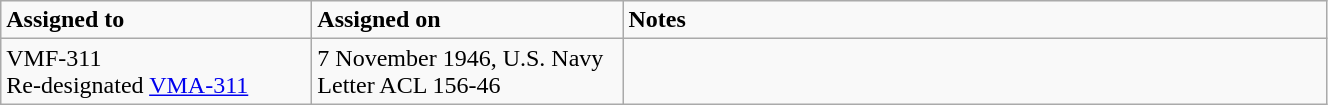<table class="wikitable" style="width: 70%;">
<tr>
<td style="width: 200px;"><strong>Assigned to</strong></td>
<td style="width: 200px;"><strong>Assigned on</strong></td>
<td><strong>Notes</strong></td>
</tr>
<tr>
<td>VMF-311<br>Re-designated <a href='#'>VMA-311</a></td>
<td>7 November 1946, U.S. Navy Letter ACL 156-46</td>
<td></td>
</tr>
</table>
